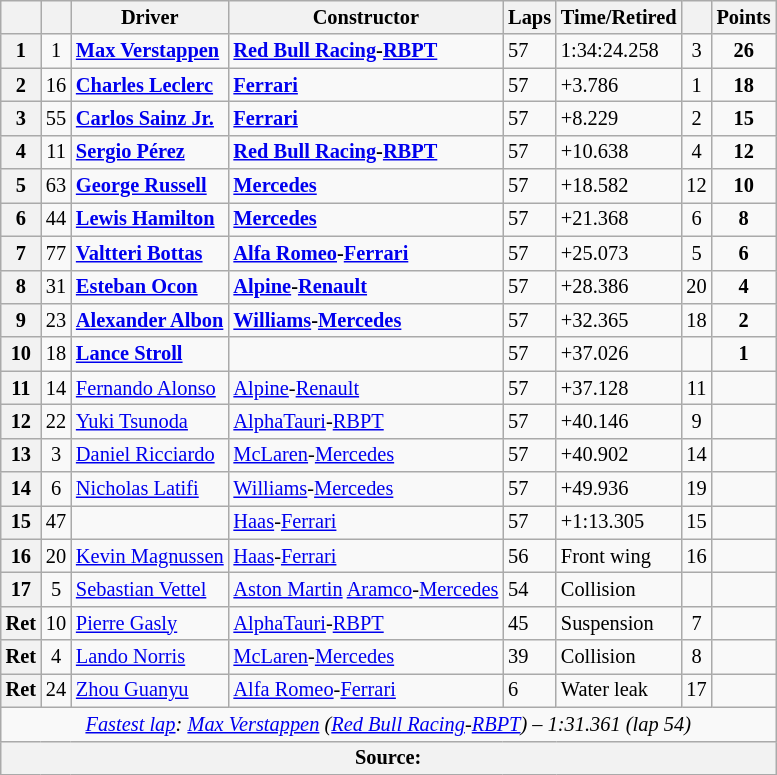<table class="wikitable sortable" style="font-size: 85%;">
<tr>
<th scope="col"></th>
<th scope="col"></th>
<th scope="col">Driver</th>
<th scope="col">Constructor</th>
<th class="unsortable" scope="col">Laps</th>
<th class="unsortable" scope="col">Time/Retired</th>
<th scope="col"></th>
<th scope="col">Points</th>
</tr>
<tr>
<th>1</th>
<td align="center">1</td>
<td data-sort-value="ver"> <strong><a href='#'>Max Verstappen</a></strong></td>
<td><strong><a href='#'>Red Bull Racing</a>-<a href='#'>RBPT</a></strong></td>
<td>57</td>
<td>1:34:24.258</td>
<td align="center">3</td>
<td align="center"><strong>26</strong></td>
</tr>
<tr>
<th>2</th>
<td align="center">16</td>
<td data-sort-value="lec"> <strong><a href='#'>Charles Leclerc</a></strong></td>
<td><strong><a href='#'>Ferrari</a></strong></td>
<td>57</td>
<td>+3.786</td>
<td align="center">1</td>
<td align="center"><strong>18</strong></td>
</tr>
<tr>
<th>3</th>
<td style="text-align:center">55</td>
<td data-sort-value="sai"> <strong><a href='#'>Carlos Sainz Jr.</a></strong></td>
<td><strong><a href='#'>Ferrari</a></strong></td>
<td>57</td>
<td>+8.229</td>
<td style="text-align:center">2</td>
<td align="center"><strong>15</strong></td>
</tr>
<tr>
<th>4</th>
<td align="center">11</td>
<td data-sort-value="per"> <strong><a href='#'>Sergio Pérez</a></strong></td>
<td><strong><a href='#'>Red Bull Racing</a>-<a href='#'>RBPT</a></strong></td>
<td>57</td>
<td>+10.638</td>
<td align="center">4</td>
<td align="center"><strong>12</strong></td>
</tr>
<tr>
<th>5</th>
<td align="center">63</td>
<td data-sort-value="rus"> <strong><a href='#'>George Russell</a></strong></td>
<td><strong><a href='#'>Mercedes</a></strong></td>
<td>57</td>
<td>+18.582</td>
<td align="center">12</td>
<td align="center"><strong>10</strong></td>
</tr>
<tr>
<th>6</th>
<td align="center">44</td>
<td data-sort-value="ham"> <strong><a href='#'>Lewis Hamilton</a></strong></td>
<td><strong><a href='#'>Mercedes</a></strong></td>
<td>57</td>
<td>+21.368</td>
<td align="center">6</td>
<td align="center"><strong>8</strong></td>
</tr>
<tr>
<th>7</th>
<td align="center">77</td>
<td data-sort-value="bot"> <strong><a href='#'>Valtteri Bottas</a></strong></td>
<td><strong><a href='#'>Alfa Romeo</a>-<a href='#'>Ferrari</a></strong></td>
<td>57</td>
<td>+25.073</td>
<td align="center">5</td>
<td align="center"><strong>6</strong></td>
</tr>
<tr>
<th>8</th>
<td align="center">31</td>
<td data-sort-value="oco"> <strong><a href='#'>Esteban Ocon</a></strong></td>
<td><strong><a href='#'>Alpine</a>-<a href='#'>Renault</a></strong></td>
<td>57</td>
<td>+28.386</td>
<td align="center">20</td>
<td align="center"><strong>4</strong></td>
</tr>
<tr>
<th>9</th>
<td align="center">23</td>
<td data-sort-value="alb"> <strong><a href='#'>Alexander Albon</a></strong></td>
<td><strong><a href='#'>Williams</a>-<a href='#'>Mercedes</a></strong></td>
<td>57</td>
<td>+32.365</td>
<td align="center">18</td>
<td align="center"><strong>2</strong></td>
</tr>
<tr>
<th>10</th>
<td align="center">18</td>
<td data-sort-value="str"> <strong><a href='#'>Lance Stroll</a></strong></td>
<td></td>
<td>57</td>
<td>+37.026</td>
<td align="center"></td>
<td align="center"><strong>1</strong></td>
</tr>
<tr>
<th>11</th>
<td align="center">14</td>
<td data-sort-value="alo"> <a href='#'>Fernando Alonso</a></td>
<td><a href='#'>Alpine</a>-<a href='#'>Renault</a></td>
<td>57</td>
<td>+37.128</td>
<td align="center">11</td>
<td></td>
</tr>
<tr>
<th>12</th>
<td align="center">22</td>
<td data-sort-value="tsu"> <a href='#'>Yuki Tsunoda</a></td>
<td><a href='#'>AlphaTauri</a>-<a href='#'>RBPT</a></td>
<td>57</td>
<td>+40.146</td>
<td align="center">9</td>
<td></td>
</tr>
<tr>
<th>13</th>
<td align="center">3</td>
<td data-sort-value="ric"> <a href='#'>Daniel Ricciardo</a></td>
<td><a href='#'>McLaren</a>-<a href='#'>Mercedes</a></td>
<td>57</td>
<td>+40.902</td>
<td align="center">14</td>
<td></td>
</tr>
<tr>
<th>14</th>
<td align="center">6</td>
<td data-sort-value="lat"> <a href='#'>Nicholas Latifi</a></td>
<td><a href='#'>Williams</a>-<a href='#'>Mercedes</a></td>
<td>57</td>
<td>+49.936</td>
<td align="center">19</td>
<td></td>
</tr>
<tr>
<th>15</th>
<td align="center">47</td>
<td data-sort-value="msc"></td>
<td><a href='#'>Haas</a>-<a href='#'>Ferrari</a></td>
<td>57</td>
<td>+1:13.305</td>
<td align="center">15</td>
<td></td>
</tr>
<tr>
<th>16</th>
<td align="center">20</td>
<td data-sort-value="mag"> <a href='#'>Kevin Magnussen</a></td>
<td><a href='#'>Haas</a>-<a href='#'>Ferrari</a></td>
<td>56</td>
<td>Front wing</td>
<td align="center">16</td>
<td></td>
</tr>
<tr>
<th>17</th>
<td style="text-align:center">5</td>
<td data-sort-value="vet"> <a href='#'>Sebastian Vettel</a></td>
<td><a href='#'>Aston Martin</a> <a href='#'>Aramco</a>-<a href='#'>Mercedes</a></td>
<td>54</td>
<td>Collision</td>
<td align="center"></td>
<td></td>
</tr>
<tr>
<th>Ret</th>
<td align="center">10</td>
<td data-sort-value="gas"> <a href='#'>Pierre Gasly</a></td>
<td><a href='#'>AlphaTauri</a>-<a href='#'>RBPT</a></td>
<td>45</td>
<td>Suspension</td>
<td align="center">7</td>
<td></td>
</tr>
<tr>
<th>Ret</th>
<td align="center">4</td>
<td data-sort-value="nor"> <a href='#'>Lando Norris</a></td>
<td><a href='#'>McLaren</a>-<a href='#'>Mercedes</a></td>
<td>39</td>
<td>Collision</td>
<td align="center">8</td>
<td></td>
</tr>
<tr>
<th>Ret</th>
<td align="center">24</td>
<td data-sort-value="zho"> <a href='#'>Zhou Guanyu</a></td>
<td><a href='#'>Alfa Romeo</a>-<a href='#'>Ferrari</a></td>
<td>6</td>
<td>Water leak</td>
<td align="center">17</td>
<td></td>
</tr>
<tr class="sortbottom">
<td colspan="8" align="center"><em><a href='#'>Fastest lap</a>:</em>  <em><a href='#'>Max Verstappen</a> (<a href='#'>Red Bull Racing</a>-<a href='#'>RBPT</a>) – 1:31.361 (lap 54)</em></td>
</tr>
<tr>
<th colspan="8">Source:</th>
</tr>
</table>
